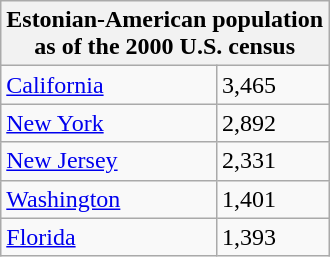<table class="wikitable floatright">
<tr>
<th colspan="2">Estonian-American population<br>as of the 2000 U.S. census</th>
</tr>
<tr>
<td><a href='#'>California</a></td>
<td>3,465</td>
</tr>
<tr>
<td><a href='#'>New York</a></td>
<td>2,892</td>
</tr>
<tr>
<td><a href='#'>New Jersey</a></td>
<td>2,331</td>
</tr>
<tr>
<td><a href='#'>Washington</a></td>
<td>1,401</td>
</tr>
<tr>
<td><a href='#'>Florida</a></td>
<td>1,393</td>
</tr>
</table>
